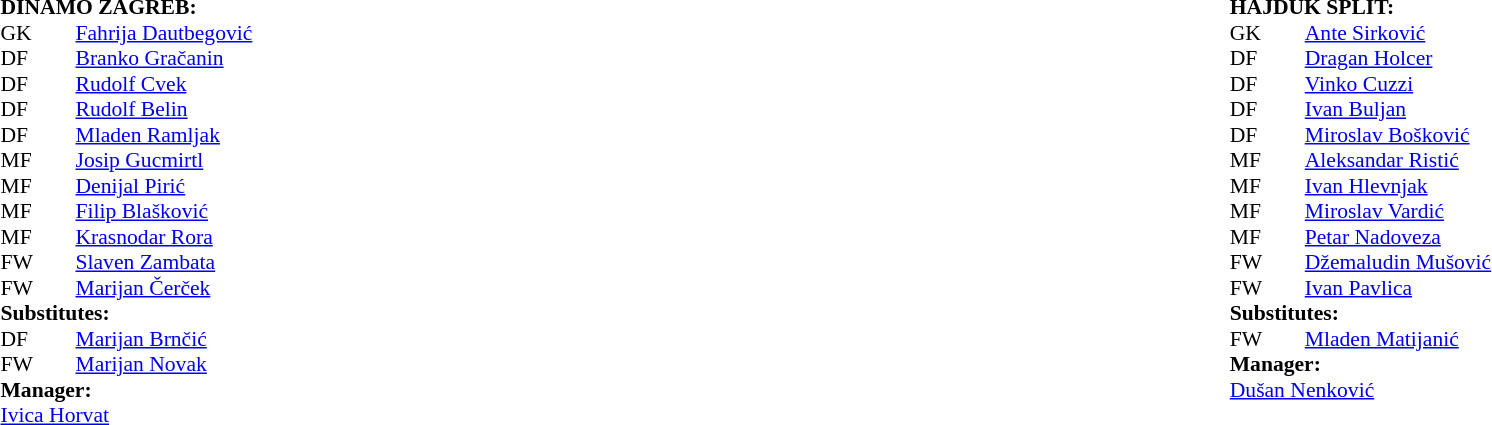<table width="100%">
<tr>
<td valign="top" width="50%"><br><table style="font-size: 90%" cellspacing="0" cellpadding="0">
<tr>
<td colspan="4"><strong>DINAMO ZAGREB:</strong></td>
</tr>
<tr>
<th width="25"></th>
<th width="25"></th>
<th width="200"></th>
<th></th>
</tr>
<tr>
<td>GK</td>
<td><strong></strong></td>
<td> <a href='#'>Fahrija Dautbegović</a></td>
</tr>
<tr>
<td>DF</td>
<td><strong></strong></td>
<td> <a href='#'>Branko Gračanin</a></td>
</tr>
<tr>
<td>DF</td>
<td><strong></strong></td>
<td> <a href='#'>Rudolf Cvek</a></td>
<td></td>
</tr>
<tr>
<td>DF</td>
<td><strong></strong></td>
<td> <a href='#'>Rudolf Belin</a></td>
</tr>
<tr>
<td>DF</td>
<td><strong></strong></td>
<td> <a href='#'>Mladen Ramljak</a></td>
</tr>
<tr>
<td>MF</td>
<td><strong></strong></td>
<td> <a href='#'>Josip Gucmirtl</a></td>
</tr>
<tr>
<td>MF</td>
<td><strong></strong></td>
<td> <a href='#'>Denijal Pirić</a></td>
</tr>
<tr>
<td>MF</td>
<td><strong></strong></td>
<td> <a href='#'>Filip Blašković</a></td>
</tr>
<tr>
<td>MF</td>
<td><strong></strong></td>
<td> <a href='#'>Krasnodar Rora</a></td>
</tr>
<tr>
<td>FW</td>
<td><strong></strong></td>
<td> <a href='#'>Slaven Zambata</a></td>
</tr>
<tr>
<td>FW</td>
<td><strong></strong></td>
<td> <a href='#'>Marijan Čerček</a></td>
<td></td>
</tr>
<tr>
<td colspan=4><strong>Substitutes:</strong></td>
</tr>
<tr>
<td>DF</td>
<td><strong></strong></td>
<td> <a href='#'>Marijan Brnčić</a></td>
<td></td>
</tr>
<tr>
<td>FW</td>
<td><strong></strong></td>
<td> <a href='#'>Marijan Novak</a></td>
<td></td>
</tr>
<tr>
<td colspan=4><strong>Manager:</strong></td>
</tr>
<tr>
<td colspan="4"> <a href='#'>Ivica Horvat</a></td>
</tr>
</table>
</td>
<td valign="top" width="50%"><br><table style="font-size: 90%" cellspacing="0" cellpadding="0"  align="center">
<tr>
<td colspan="4"><strong>HAJDUK SPLIT:</strong></td>
</tr>
<tr>
<th width="25"></th>
<th width="25"></th>
<th width="200"></th>
<th></th>
</tr>
<tr>
<td>GK</td>
<td><strong></strong></td>
<td> <a href='#'>Ante Sirković</a></td>
</tr>
<tr>
<td>DF</td>
<td><strong></strong></td>
<td> <a href='#'>Dragan Holcer</a></td>
</tr>
<tr>
<td>DF</td>
<td><strong></strong></td>
<td> <a href='#'>Vinko Cuzzi</a></td>
</tr>
<tr>
<td>DF</td>
<td><strong></strong></td>
<td> <a href='#'>Ivan Buljan</a></td>
</tr>
<tr>
<td>DF</td>
<td><strong></strong></td>
<td> <a href='#'>Miroslav Bošković</a></td>
</tr>
<tr>
<td>MF</td>
<td><strong></strong></td>
<td> <a href='#'>Aleksandar Ristić</a></td>
</tr>
<tr>
<td>MF</td>
<td><strong></strong></td>
<td> <a href='#'>Ivan Hlevnjak</a></td>
</tr>
<tr>
<td>MF</td>
<td><strong></strong></td>
<td> <a href='#'>Miroslav Vardić</a></td>
</tr>
<tr>
<td>MF</td>
<td><strong></strong></td>
<td> <a href='#'>Petar Nadoveza</a></td>
</tr>
<tr>
<td>FW</td>
<td><strong></strong></td>
<td> <a href='#'>Džemaludin Mušović</a></td>
</tr>
<tr>
<td>FW</td>
<td><strong></strong></td>
<td> <a href='#'>Ivan Pavlica</a></td>
<td></td>
</tr>
<tr>
<td colspan=4><strong>Substitutes:</strong></td>
</tr>
<tr>
<td>FW</td>
<td><strong></strong></td>
<td> <a href='#'>Mladen Matijanić</a></td>
<td></td>
</tr>
<tr>
<td colspan=4><strong>Manager:</strong></td>
</tr>
<tr>
<td colspan="4"> <a href='#'>Dušan Nenković</a></td>
</tr>
</table>
</td>
</tr>
</table>
